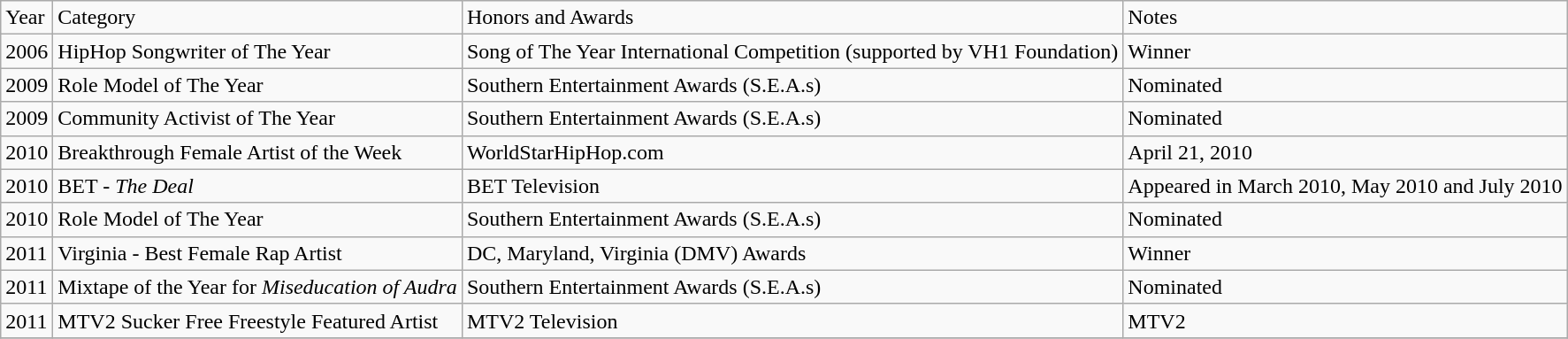<table class="wikitable">
<tr>
<td>Year</td>
<td>Category</td>
<td>Honors and Awards</td>
<td>Notes</td>
</tr>
<tr>
<td>2006</td>
<td>HipHop Songwriter of The Year</td>
<td>Song of The Year International Competition  (supported by VH1 Foundation)</td>
<td>Winner</td>
</tr>
<tr>
<td>2009</td>
<td>Role Model of The Year</td>
<td>Southern Entertainment Awards (S.E.A.s)</td>
<td>Nominated</td>
</tr>
<tr>
<td>2009</td>
<td>Community Activist of The Year</td>
<td>Southern Entertainment Awards (S.E.A.s)</td>
<td>Nominated</td>
</tr>
<tr>
<td>2010</td>
<td>Breakthrough Female Artist of the Week</td>
<td>WorldStarHipHop.com</td>
<td>April 21, 2010</td>
</tr>
<tr>
<td>2010</td>
<td>BET - <em>The Deal</em></td>
<td>BET Television</td>
<td>Appeared in March 2010, May 2010 and July 2010</td>
</tr>
<tr>
<td>2010</td>
<td>Role Model of The Year</td>
<td>Southern Entertainment Awards (S.E.A.s)</td>
<td>Nominated</td>
</tr>
<tr>
<td>2011</td>
<td>Virginia - Best Female Rap Artist</td>
<td>DC, Maryland, Virginia (DMV) Awards</td>
<td>Winner</td>
</tr>
<tr>
<td>2011</td>
<td>Mixtape of the Year for  <em>Miseducation of Audra</em></td>
<td>Southern Entertainment Awards (S.E.A.s)</td>
<td>Nominated</td>
</tr>
<tr>
<td>2011</td>
<td>MTV2 Sucker Free Freestyle Featured Artist</td>
<td>MTV2 Television</td>
<td>MTV2</td>
</tr>
<tr>
</tr>
</table>
